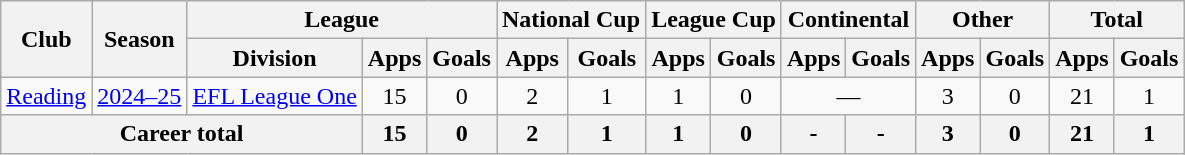<table class="wikitable" style="text-align:center">
<tr>
<th rowspan="2">Club</th>
<th rowspan="2">Season</th>
<th colspan="3">League</th>
<th colspan="2">National Cup</th>
<th colspan="2">League Cup</th>
<th colspan="2">Continental</th>
<th colspan="2">Other</th>
<th colspan="2">Total</th>
</tr>
<tr>
<th>Division</th>
<th>Apps</th>
<th>Goals</th>
<th>Apps</th>
<th>Goals</th>
<th>Apps</th>
<th>Goals</th>
<th>Apps</th>
<th>Goals</th>
<th>Apps</th>
<th>Goals</th>
<th>Apps</th>
<th>Goals</th>
</tr>
<tr>
<td><a href='#'>Reading</a></td>
<td><a href='#'>2024–25</a></td>
<td><a href='#'>EFL League One</a></td>
<td>15</td>
<td>0</td>
<td>2</td>
<td>1</td>
<td>1</td>
<td>0</td>
<td colspan="2">—</td>
<td>3</td>
<td>0</td>
<td>21</td>
<td>1</td>
</tr>
<tr>
<th colspan="3">Career total</th>
<th>15</th>
<th>0</th>
<th>2</th>
<th>1</th>
<th>1</th>
<th>0</th>
<th>-</th>
<th>-</th>
<th>3</th>
<th>0</th>
<th>21</th>
<th>1</th>
</tr>
</table>
